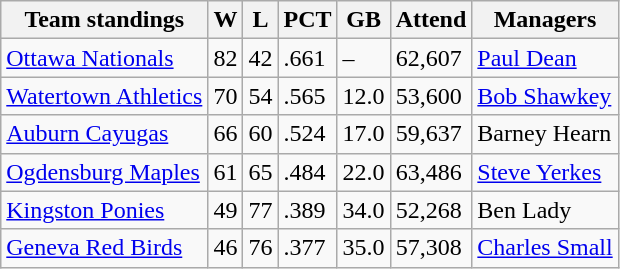<table class="wikitable">
<tr>
<th>Team standings</th>
<th>W</th>
<th>L</th>
<th>PCT</th>
<th>GB</th>
<th>Attend</th>
<th>Managers</th>
</tr>
<tr>
<td><a href='#'>Ottawa Nationals</a></td>
<td>82</td>
<td>42</td>
<td>.661</td>
<td>–</td>
<td>62,607</td>
<td><a href='#'>Paul Dean</a></td>
</tr>
<tr>
<td><a href='#'>Watertown Athletics</a></td>
<td>70</td>
<td>54</td>
<td>.565</td>
<td>12.0</td>
<td>53,600</td>
<td><a href='#'>Bob Shawkey</a></td>
</tr>
<tr>
<td><a href='#'>Auburn Cayugas</a></td>
<td>66</td>
<td>60</td>
<td>.524</td>
<td>17.0</td>
<td>59,637</td>
<td>Barney Hearn</td>
</tr>
<tr>
<td><a href='#'>Ogdensburg Maples</a></td>
<td>61</td>
<td>65</td>
<td>.484</td>
<td>22.0</td>
<td>63,486</td>
<td><a href='#'>Steve Yerkes</a></td>
</tr>
<tr>
<td><a href='#'>Kingston Ponies</a></td>
<td>49</td>
<td>77</td>
<td>.389</td>
<td>34.0</td>
<td>52,268</td>
<td>Ben Lady</td>
</tr>
<tr>
<td><a href='#'>Geneva Red Birds</a></td>
<td>46</td>
<td>76</td>
<td>.377</td>
<td>35.0</td>
<td>57,308</td>
<td><a href='#'>Charles Small</a></td>
</tr>
</table>
